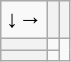<table class="wikitable" style="text-align:center;">
<tr>
<td>↓→</td>
<th></th>
<th></th>
</tr>
<tr>
<th></th>
<td></td>
<td rowspan="2"></td>
</tr>
<tr>
<th></th>
<td></td>
</tr>
</table>
